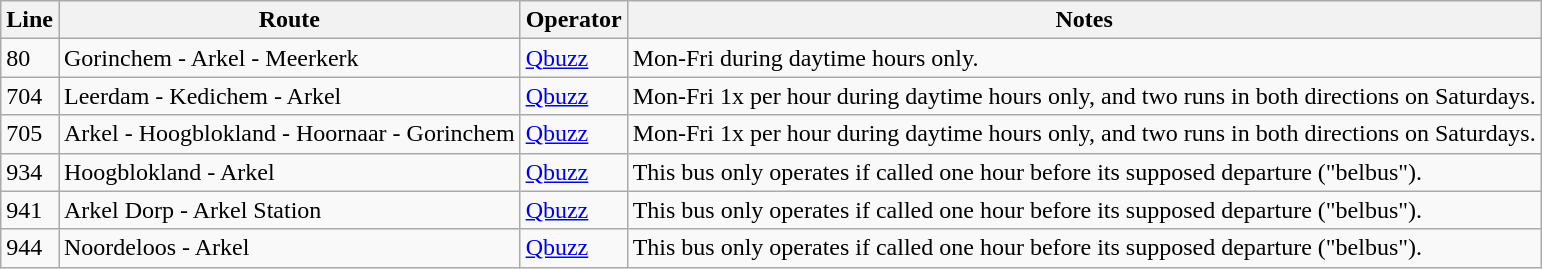<table class="wikitable">
<tr>
<th>Line</th>
<th>Route</th>
<th>Operator</th>
<th>Notes</th>
</tr>
<tr>
<td>80</td>
<td>Gorinchem - Arkel - Meerkerk</td>
<td><a href='#'>Qbuzz</a></td>
<td>Mon-Fri during daytime hours only.</td>
</tr>
<tr>
<td>704</td>
<td>Leerdam - Kedichem - Arkel</td>
<td><a href='#'>Qbuzz</a></td>
<td>Mon-Fri 1x per hour during daytime hours only, and two runs in both directions on Saturdays.</td>
</tr>
<tr>
<td>705</td>
<td>Arkel - Hoogblokland - Hoornaar - Gorinchem</td>
<td><a href='#'>Qbuzz</a></td>
<td>Mon-Fri 1x per hour during daytime hours only, and two runs in both directions on Saturdays.</td>
</tr>
<tr>
<td>934</td>
<td>Hoogblokland - Arkel</td>
<td><a href='#'>Qbuzz</a></td>
<td>This bus only operates if called one hour before its supposed departure ("belbus").</td>
</tr>
<tr>
<td>941</td>
<td>Arkel Dorp - Arkel Station</td>
<td><a href='#'>Qbuzz</a></td>
<td>This bus only operates if called one hour before its supposed departure ("belbus").</td>
</tr>
<tr>
<td>944</td>
<td>Noordeloos - Arkel</td>
<td><a href='#'>Qbuzz</a></td>
<td>This bus only operates if called one hour before its supposed departure ("belbus").</td>
</tr>
</table>
